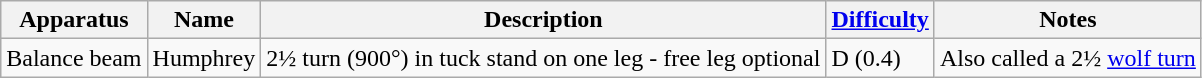<table class="wikitable">
<tr>
<th>Apparatus</th>
<th>Name</th>
<th>Description</th>
<th><a href='#'>Difficulty</a></th>
<th>Notes</th>
</tr>
<tr>
<td>Balance beam</td>
<td>Humphrey</td>
<td>2½ turn (900°) in tuck stand on one leg - free leg optional</td>
<td>D (0.4)</td>
<td>Also called a 2½ <a href='#'>wolf turn</a></td>
</tr>
</table>
